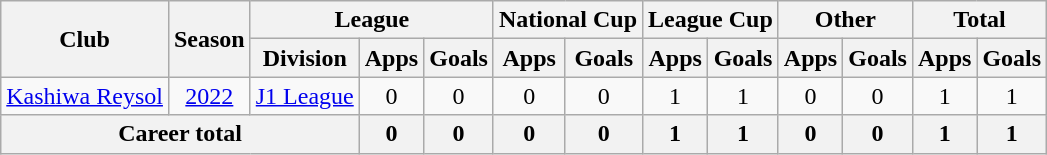<table class="wikitable" style="text-align: center">
<tr>
<th rowspan="2">Club</th>
<th rowspan="2">Season</th>
<th colspan="3">League</th>
<th colspan="2">National Cup</th>
<th colspan="2">League Cup</th>
<th colspan="2">Other</th>
<th colspan="2">Total</th>
</tr>
<tr>
<th>Division</th>
<th>Apps</th>
<th>Goals</th>
<th>Apps</th>
<th>Goals</th>
<th>Apps</th>
<th>Goals</th>
<th>Apps</th>
<th>Goals</th>
<th>Apps</th>
<th>Goals</th>
</tr>
<tr>
<td><a href='#'>Kashiwa Reysol</a></td>
<td><a href='#'>2022</a></td>
<td><a href='#'>J1 League</a></td>
<td>0</td>
<td>0</td>
<td>0</td>
<td>0</td>
<td>1</td>
<td>1</td>
<td>0</td>
<td>0</td>
<td>1</td>
<td>1</td>
</tr>
<tr>
<th colspan=3>Career total</th>
<th>0</th>
<th>0</th>
<th>0</th>
<th>0</th>
<th>1</th>
<th>1</th>
<th>0</th>
<th>0</th>
<th>1</th>
<th>1</th>
</tr>
</table>
